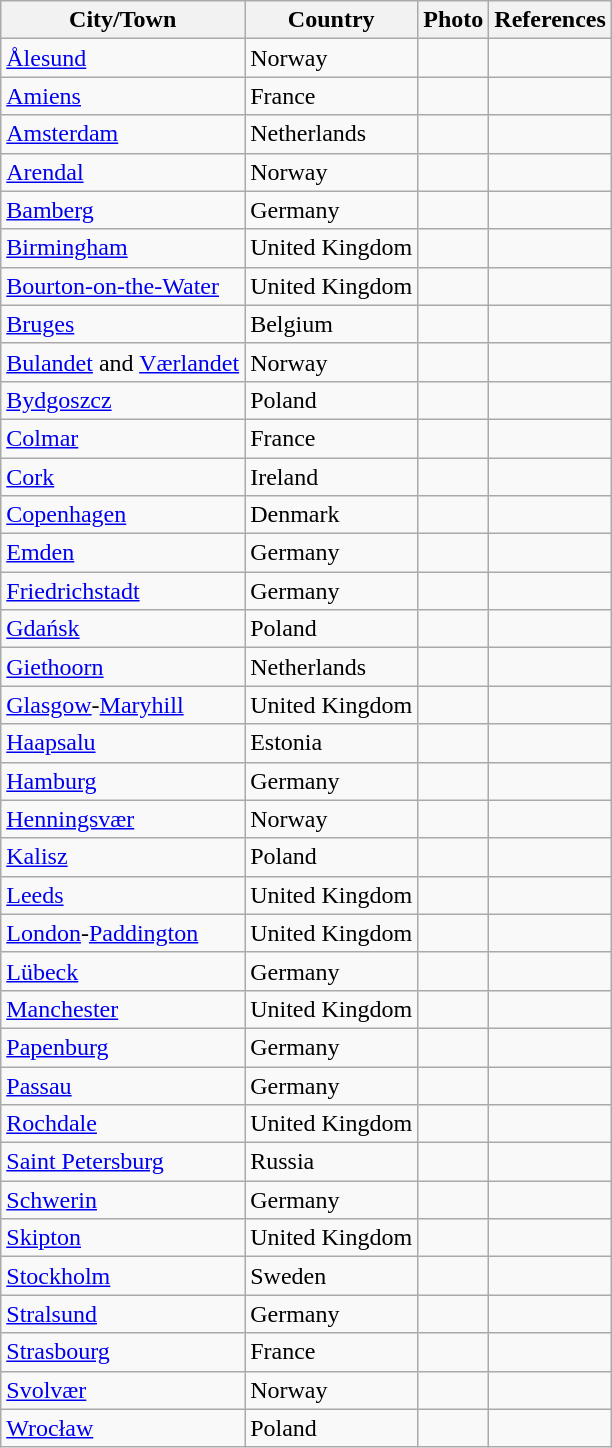<table class="wikitable sortable">
<tr>
<th>City/Town</th>
<th>Country</th>
<th>Photo</th>
<th>References</th>
</tr>
<tr>
<td><a href='#'>Ålesund</a></td>
<td>Norway</td>
<td></td>
<td></td>
</tr>
<tr>
<td><a href='#'>Amiens</a></td>
<td>France</td>
<td></td>
<td></td>
</tr>
<tr>
<td><a href='#'>Amsterdam</a></td>
<td>Netherlands</td>
<td></td>
<td></td>
</tr>
<tr>
<td><a href='#'>Arendal</a></td>
<td>Norway</td>
<td></td>
<td></td>
</tr>
<tr>
<td><a href='#'>Bamberg</a></td>
<td>Germany</td>
<td></td>
<td></td>
</tr>
<tr>
<td><a href='#'>Birmingham</a></td>
<td>United Kingdom</td>
<td></td>
<td></td>
</tr>
<tr>
<td><a href='#'>Bourton-on-the-Water</a></td>
<td>United Kingdom</td>
<td></td>
<td></td>
</tr>
<tr>
<td><a href='#'>Bruges</a></td>
<td>Belgium</td>
<td></td>
<td></td>
</tr>
<tr>
<td><a href='#'>Bulandet</a> and <a href='#'>Værlandet</a></td>
<td>Norway</td>
<td></td>
<td></td>
</tr>
<tr>
<td><a href='#'>Bydgoszcz</a></td>
<td>Poland</td>
<td></td>
<td></td>
</tr>
<tr>
<td><a href='#'>Colmar</a></td>
<td>France</td>
<td></td>
<td></td>
</tr>
<tr>
<td><a href='#'>Cork</a></td>
<td>Ireland</td>
<td></td>
<td></td>
</tr>
<tr>
<td><a href='#'>Copenhagen</a></td>
<td>Denmark</td>
<td></td>
<td></td>
</tr>
<tr>
<td><a href='#'>Emden</a></td>
<td>Germany</td>
<td></td>
<td></td>
</tr>
<tr>
<td><a href='#'>Friedrichstadt</a></td>
<td>Germany</td>
<td></td>
<td></td>
</tr>
<tr>
<td><a href='#'>Gdańsk</a></td>
<td>Poland</td>
<td></td>
<td></td>
</tr>
<tr>
<td><a href='#'>Giethoorn</a></td>
<td>Netherlands</td>
<td></td>
<td></td>
</tr>
<tr>
<td><a href='#'>Glasgow</a>-<a href='#'>Maryhill</a></td>
<td>United Kingdom</td>
<td></td>
<td></td>
</tr>
<tr>
<td><a href='#'>Haapsalu</a></td>
<td>Estonia</td>
<td></td>
<td></td>
</tr>
<tr>
<td><a href='#'>Hamburg</a></td>
<td>Germany</td>
<td></td>
<td></td>
</tr>
<tr>
<td><a href='#'>Henningsvær</a></td>
<td>Norway</td>
<td></td>
<td></td>
</tr>
<tr>
<td><a href='#'>Kalisz</a></td>
<td>Poland</td>
<td></td>
<td></td>
</tr>
<tr>
<td><a href='#'>Leeds</a></td>
<td>United Kingdom</td>
<td></td>
<td></td>
</tr>
<tr>
<td><a href='#'>London</a>-<a href='#'>Paddington</a></td>
<td>United Kingdom</td>
<td></td>
<td></td>
</tr>
<tr>
<td><a href='#'>Lübeck</a></td>
<td>Germany</td>
<td></td>
<td></td>
</tr>
<tr>
<td><a href='#'>Manchester</a></td>
<td>United Kingdom</td>
<td></td>
<td></td>
</tr>
<tr>
<td><a href='#'>Papenburg</a></td>
<td>Germany</td>
<td></td>
<td></td>
</tr>
<tr>
<td><a href='#'>Passau</a></td>
<td>Germany</td>
<td></td>
<td></td>
</tr>
<tr>
<td><a href='#'>Rochdale</a></td>
<td>United Kingdom</td>
<td></td>
<td></td>
</tr>
<tr>
<td><a href='#'>Saint Petersburg</a></td>
<td>Russia</td>
<td></td>
<td></td>
</tr>
<tr>
<td><a href='#'>Schwerin</a></td>
<td>Germany</td>
<td></td>
<td></td>
</tr>
<tr>
<td><a href='#'>Skipton</a></td>
<td>United Kingdom</td>
<td></td>
<td></td>
</tr>
<tr>
<td><a href='#'>Stockholm</a></td>
<td>Sweden</td>
<td></td>
<td></td>
</tr>
<tr>
<td><a href='#'>Stralsund</a></td>
<td>Germany</td>
<td></td>
<td></td>
</tr>
<tr>
<td><a href='#'>Strasbourg</a></td>
<td>France</td>
<td></td>
<td></td>
</tr>
<tr>
<td><a href='#'>Svolvær</a></td>
<td>Norway</td>
<td></td>
<td></td>
</tr>
<tr>
<td><a href='#'>Wrocław</a></td>
<td>Poland</td>
<td></td>
<td></td>
</tr>
</table>
